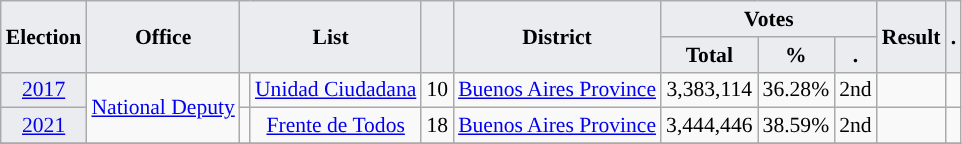<table class="wikitable" style="font-size:90%; text-align:center;">
<tr>
<th style="background-color:#EAECF0;" rowspan=2>Election</th>
<th style="background-color:#EAECF0;" rowspan=2>Office</th>
<th style="background-color:#EAECF0;" colspan=2 rowspan=2>List</th>
<th style="background-color:#EAECF0;" rowspan=2></th>
<th style="background-color:#EAECF0;" rowspan=2>District</th>
<th style="background-color:#EAECF0;" colspan=3>Votes</th>
<th style="background-color:#EAECF0;" rowspan=2>Result</th>
<th style="background-color:#EAECF0;" rowspan=2>.</th>
</tr>
<tr>
<th style="background-color:#EAECF0;">Total</th>
<th style="background-color:#EAECF0;">%</th>
<th style="background-color:#EAECF0;">.</th>
</tr>
<tr>
<td style="background-color:#EAECF0;"><a href='#'>2017</a></td>
<td rowspan=2><a href='#'>National Deputy</a></td>
<td style="background-color:"></td>
<td><a href='#'>Unidad Ciudadana</a></td>
<td>10</td>
<td><a href='#'>Buenos Aires Province</a></td>
<td>3,383,114</td>
<td>36.28%</td>
<td>2nd</td>
<td></td>
<td></td>
</tr>
<tr>
<td style="background-color:#EAECF0;"><a href='#'>2021</a></td>
<td style="background-color:"></td>
<td><a href='#'>Frente de Todos</a></td>
<td>18</td>
<td><a href='#'>Buenos Aires Province</a></td>
<td>3,444,446</td>
<td>38.59%</td>
<td>2nd</td>
<td></td>
<td></td>
</tr>
<tr>
</tr>
</table>
